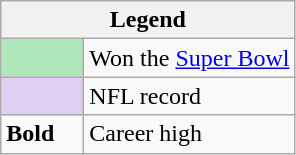<table class="wikitable">
<tr>
<th colspan="2">Legend</th>
</tr>
<tr>
<td style="background:#afe6ba; width:3em;"></td>
<td>Won the <a href='#'>Super Bowl</a></td>
</tr>
<tr>
<td style="background:#e0cef2; width:3em;"></td>
<td>NFL record</td>
</tr>
<tr>
<td><strong>Bold</strong></td>
<td>Career high</td>
</tr>
</table>
